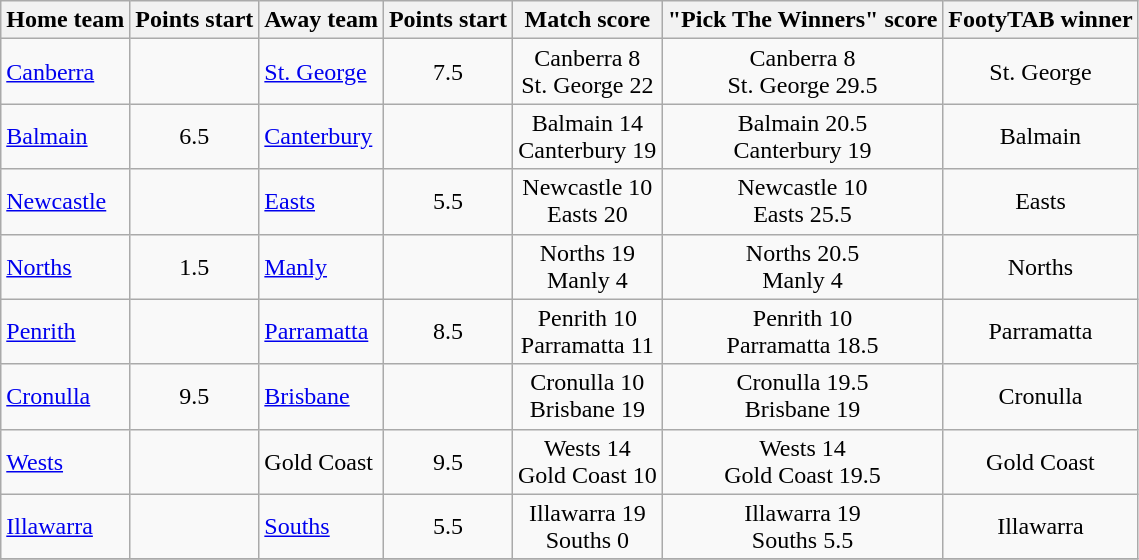<table class="wikitable">
<tr>
<th>Home team</th>
<th align="center">Points start</th>
<th>Away team</th>
<th align="center">Points start</th>
<th align="center">Match score</th>
<th align="center">"Pick The Winners" score</th>
<th align="center">FootyTAB winner</th>
</tr>
<tr>
<td><a href='#'>Canberra</a></td>
<td align="center"></td>
<td><a href='#'>St. George</a></td>
<td align="center">7.5</td>
<td align="center">Canberra 8<br>St. George 22</td>
<td align="center">Canberra 8<br>St. George 29.5</td>
<td align="center">St. George</td>
</tr>
<tr>
<td><a href='#'>Balmain</a></td>
<td align="center">6.5</td>
<td><a href='#'>Canterbury</a></td>
<td align="center"></td>
<td align="center">Balmain 14<br>Canterbury 19</td>
<td align="center">Balmain 20.5<br>Canterbury 19</td>
<td align="center">Balmain</td>
</tr>
<tr>
<td><a href='#'>Newcastle</a></td>
<td align="center"></td>
<td><a href='#'>Easts</a></td>
<td align="center">5.5</td>
<td align="center">Newcastle 10<br>Easts 20</td>
<td align="center">Newcastle 10<br>Easts 25.5</td>
<td align="center">Easts</td>
</tr>
<tr>
<td><a href='#'>Norths</a></td>
<td align="center">1.5</td>
<td><a href='#'>Manly</a></td>
<td align="center"></td>
<td align="center">Norths 19<br>Manly 4</td>
<td align="center">Norths 20.5<br>Manly 4</td>
<td align="center">Norths</td>
</tr>
<tr>
<td><a href='#'>Penrith</a></td>
<td align="center"></td>
<td><a href='#'>Parramatta</a></td>
<td align="center">8.5</td>
<td align="center">Penrith 10<br>Parramatta 11</td>
<td align="center">Penrith 10<br>Parramatta 18.5</td>
<td align="center">Parramatta</td>
</tr>
<tr>
<td><a href='#'>Cronulla</a></td>
<td align="center">9.5</td>
<td><a href='#'>Brisbane</a></td>
<td align="center"></td>
<td align="center">Cronulla 10<br>Brisbane 19</td>
<td align="center">Cronulla 19.5<br>Brisbane 19</td>
<td align="center">Cronulla</td>
</tr>
<tr>
<td><a href='#'>Wests</a></td>
<td align="center"></td>
<td>Gold Coast</td>
<td align="center">9.5</td>
<td align="center">Wests 14<br>Gold Coast 10</td>
<td align="center">Wests 14<br>Gold Coast 19.5</td>
<td align="center">Gold Coast</td>
</tr>
<tr>
<td><a href='#'>Illawarra</a></td>
<td align="center"></td>
<td><a href='#'>Souths</a></td>
<td align="center">5.5</td>
<td align="center">Illawarra 19<br>Souths 0</td>
<td align="center">Illawarra 19<br>Souths 5.5</td>
<td align="center">Illawarra</td>
</tr>
<tr>
</tr>
</table>
